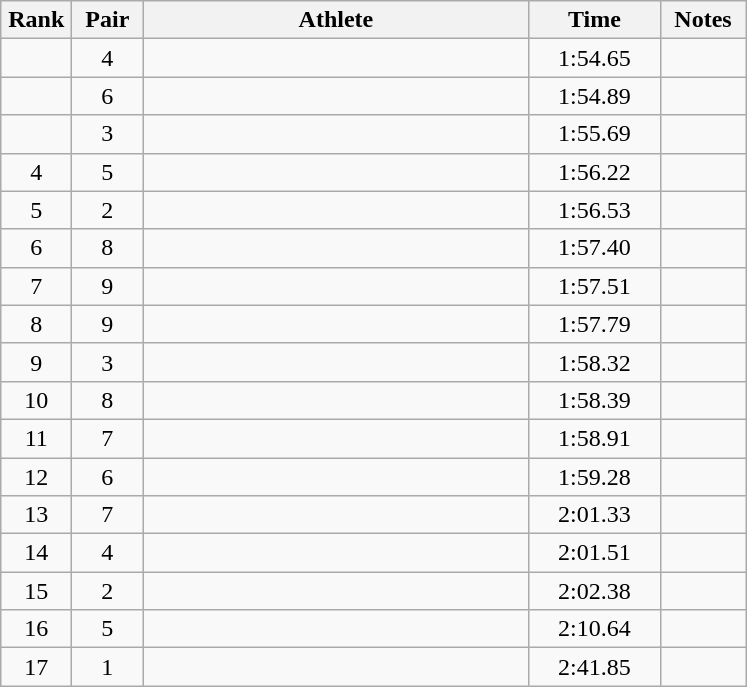<table class=wikitable style="text-align:center">
<tr>
<th width=40>Rank</th>
<th width=40>Pair</th>
<th width=250>Athlete</th>
<th width=80>Time</th>
<th width=50>Notes</th>
</tr>
<tr>
<td></td>
<td>4</td>
<td align=left></td>
<td>1:54.65</td>
<td></td>
</tr>
<tr>
<td></td>
<td>6</td>
<td align=left></td>
<td>1:54.89</td>
<td></td>
</tr>
<tr>
<td></td>
<td>3</td>
<td align=left></td>
<td>1:55.69</td>
<td></td>
</tr>
<tr>
<td>4</td>
<td>5</td>
<td align=left></td>
<td>1:56.22</td>
<td></td>
</tr>
<tr>
<td>5</td>
<td>2</td>
<td align=left></td>
<td>1:56.53</td>
<td></td>
</tr>
<tr>
<td>6</td>
<td>8</td>
<td align=left></td>
<td>1:57.40</td>
<td></td>
</tr>
<tr>
<td>7</td>
<td>9</td>
<td align=left></td>
<td>1:57.51</td>
<td></td>
</tr>
<tr>
<td>8</td>
<td>9</td>
<td align=left></td>
<td>1:57.79</td>
<td></td>
</tr>
<tr>
<td>9</td>
<td>3</td>
<td align=left></td>
<td>1:58.32</td>
<td></td>
</tr>
<tr>
<td>10</td>
<td>8</td>
<td align=left></td>
<td>1:58.39</td>
<td></td>
</tr>
<tr>
<td>11</td>
<td>7</td>
<td align=left></td>
<td>1:58.91</td>
<td></td>
</tr>
<tr>
<td>12</td>
<td>6</td>
<td align=left></td>
<td>1:59.28</td>
<td></td>
</tr>
<tr>
<td>13</td>
<td>7</td>
<td align=left></td>
<td>2:01.33</td>
<td></td>
</tr>
<tr>
<td>14</td>
<td>4</td>
<td align=left></td>
<td>2:01.51</td>
<td></td>
</tr>
<tr>
<td>15</td>
<td>2</td>
<td align=left></td>
<td>2:02.38</td>
<td></td>
</tr>
<tr>
<td>16</td>
<td>5</td>
<td align=left></td>
<td>2:10.64</td>
<td></td>
</tr>
<tr>
<td>17</td>
<td>1</td>
<td align=left></td>
<td>2:41.85</td>
<td></td>
</tr>
</table>
